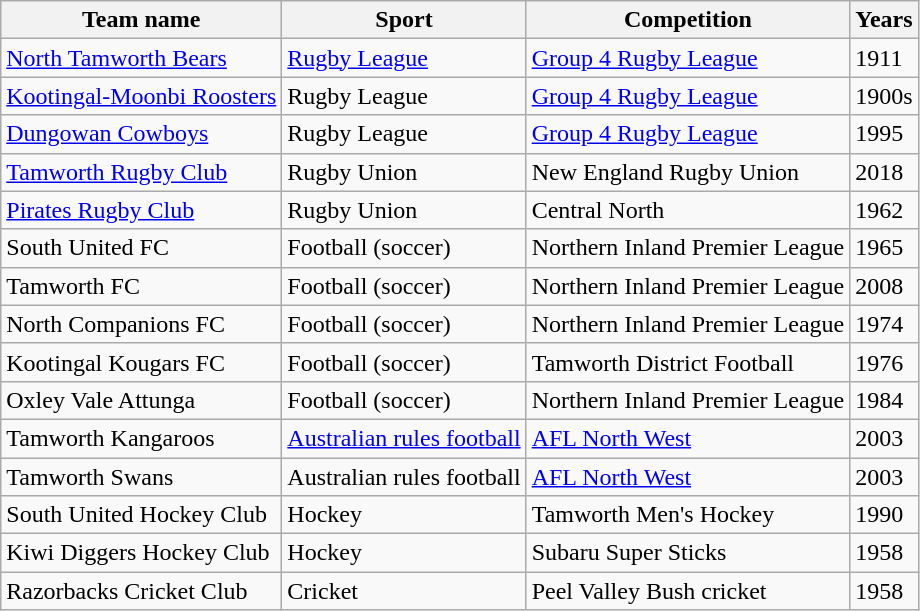<table class="wikitable">
<tr>
<th>Team name</th>
<th>Sport</th>
<th>Competition</th>
<th>Years</th>
</tr>
<tr>
<td><a href='#'>North Tamworth Bears</a></td>
<td><a href='#'>Rugby League</a></td>
<td><a href='#'>Group 4 Rugby League</a></td>
<td>1911</td>
</tr>
<tr>
<td><a href='#'>Kootingal-Moonbi Roosters</a></td>
<td>Rugby League</td>
<td><a href='#'>Group 4 Rugby League</a></td>
<td>1900s</td>
</tr>
<tr>
<td><a href='#'>Dungowan Cowboys</a></td>
<td>Rugby League</td>
<td><a href='#'>Group 4 Rugby League</a></td>
<td>1995</td>
</tr>
<tr>
<td><a href='#'>Tamworth Rugby Club</a></td>
<td>Rugby Union</td>
<td>New England Rugby Union</td>
<td>2018</td>
</tr>
<tr>
<td><a href='#'>Pirates Rugby Club</a></td>
<td>Rugby Union</td>
<td>Central North</td>
<td>1962</td>
</tr>
<tr>
<td>South United FC</td>
<td>Football (soccer)</td>
<td>Northern Inland Premier League</td>
<td>1965</td>
</tr>
<tr>
<td>Tamworth FC</td>
<td>Football (soccer)</td>
<td>Northern Inland Premier League</td>
<td>2008</td>
</tr>
<tr>
<td>North Companions FC</td>
<td>Football (soccer)</td>
<td>Northern Inland Premier League</td>
<td>1974</td>
</tr>
<tr>
<td>Kootingal Kougars FC</td>
<td>Football (soccer)</td>
<td>Tamworth District Football</td>
<td>1976</td>
</tr>
<tr>
<td>Oxley Vale Attunga</td>
<td>Football (soccer)</td>
<td>Northern Inland Premier League</td>
<td>1984</td>
</tr>
<tr>
<td>Tamworth Kangaroos</td>
<td><a href='#'>Australian rules football</a></td>
<td><a href='#'>AFL North West</a></td>
<td>2003</td>
</tr>
<tr>
<td>Tamworth Swans</td>
<td>Australian rules football</td>
<td><a href='#'>AFL North West</a></td>
<td>2003</td>
</tr>
<tr>
<td>South United Hockey Club</td>
<td>Hockey</td>
<td>Tamworth Men's Hockey</td>
<td>1990</td>
</tr>
<tr>
<td>Kiwi Diggers Hockey Club</td>
<td>Hockey</td>
<td>Subaru Super Sticks</td>
<td>1958</td>
</tr>
<tr>
<td>Razorbacks Cricket Club</td>
<td>Cricket</td>
<td>Peel Valley Bush cricket</td>
<td>1958</td>
</tr>
</table>
